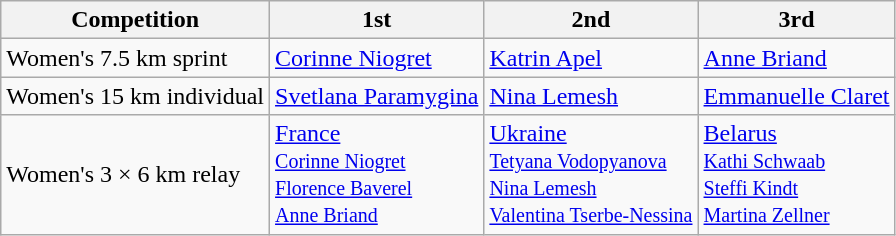<table class="wikitable">
<tr>
<th>Competition</th>
<th>1st</th>
<th>2nd</th>
<th>3rd</th>
</tr>
<tr>
<td>Women's 7.5 km sprint</td>
<td> <a href='#'>Corinne Niogret</a></td>
<td> <a href='#'>Katrin Apel</a></td>
<td> <a href='#'>Anne Briand</a></td>
</tr>
<tr>
<td>Women's 15 km individual</td>
<td> <a href='#'>Svetlana Paramygina</a></td>
<td> <a href='#'>Nina Lemesh</a></td>
<td> <a href='#'>Emmanuelle Claret</a></td>
</tr>
<tr>
<td>Women's 3 × 6 km relay</td>
<td> <a href='#'>France</a><br><small><a href='#'>Corinne Niogret</a><br><a href='#'>Florence Baverel</a><br><a href='#'>Anne Briand</a></small></td>
<td> <a href='#'>Ukraine</a><br><small><a href='#'>Tetyana Vodopyanova</a><br><a href='#'>Nina Lemesh</a><br><a href='#'>Valentina Tserbe-Nessina</a></small></td>
<td> <a href='#'>Belarus</a><br><small><a href='#'>Kathi Schwaab</a><br><a href='#'>Steffi Kindt</a><br><a href='#'>Martina Zellner</a></small></td>
</tr>
</table>
